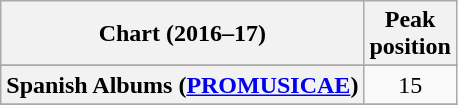<table class="wikitable sortable plainrowheaders" style="text-align:center">
<tr>
<th>Chart (2016–17)</th>
<th>Peak<br>position</th>
</tr>
<tr>
</tr>
<tr>
</tr>
<tr>
</tr>
<tr>
</tr>
<tr>
</tr>
<tr>
</tr>
<tr>
</tr>
<tr>
</tr>
<tr>
</tr>
<tr>
</tr>
<tr>
</tr>
<tr>
</tr>
<tr>
</tr>
<tr>
</tr>
<tr>
</tr>
<tr>
</tr>
<tr>
</tr>
<tr>
</tr>
<tr>
<th scope="row">Spanish Albums (<a href='#'>PROMUSICAE</a>)</th>
<td>15</td>
</tr>
<tr>
</tr>
<tr>
</tr>
<tr>
</tr>
<tr>
</tr>
<tr>
</tr>
</table>
